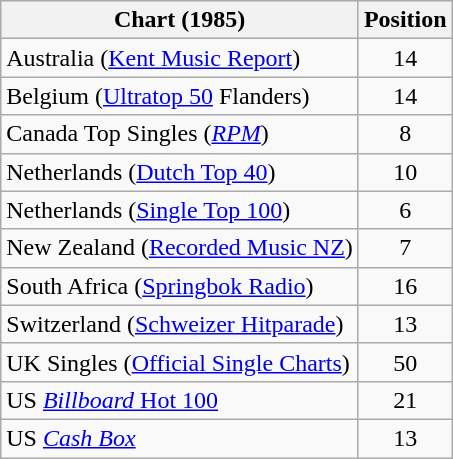<table class="wikitable sortable">
<tr>
<th>Chart (1985)</th>
<th>Position</th>
</tr>
<tr>
<td>Australia (<a href='#'>Kent Music Report</a>)</td>
<td align="center">14</td>
</tr>
<tr>
<td>Belgium (<a href='#'>Ultratop 50</a> Flanders)</td>
<td align="center">14</td>
</tr>
<tr>
<td>Canada Top Singles (<em><a href='#'>RPM</a></em>)</td>
<td align="center">8</td>
</tr>
<tr>
<td>Netherlands (<a href='#'>Dutch Top 40</a>)</td>
<td align="center">10</td>
</tr>
<tr>
<td>Netherlands (<a href='#'>Single Top 100</a>)</td>
<td align="center">6</td>
</tr>
<tr>
<td>New Zealand (<a href='#'>Recorded Music NZ</a>)</td>
<td align="center">7</td>
</tr>
<tr>
<td>South Africa (<a href='#'>Springbok Radio</a>)</td>
<td align="center">16</td>
</tr>
<tr>
<td>Switzerland (<a href='#'>Schweizer Hitparade</a>)</td>
<td align="center">13</td>
</tr>
<tr>
<td>UK Singles (<a href='#'>Official Single Charts</a>)</td>
<td align="center">50</td>
</tr>
<tr>
<td>US <a href='#'><em>Billboard</em> Hot 100</a></td>
<td align="center">21</td>
</tr>
<tr>
<td>US <em><a href='#'>Cash Box</a></em></td>
<td align="center">13</td>
</tr>
</table>
